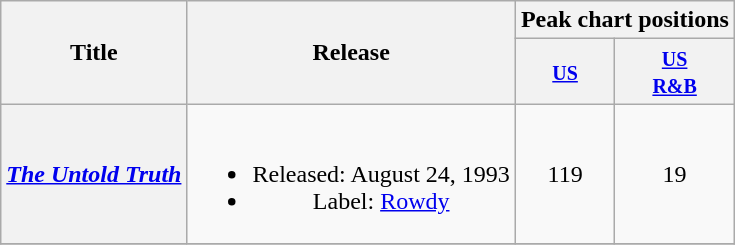<table class="wikitable plainrowheaders" style="text-align:center;">
<tr>
<th rowspan="2">Title</th>
<th rowspan="2">Release</th>
<th colspan="2">Peak chart positions</th>
</tr>
<tr>
<th><small><a href='#'>US</a></small></th>
<th><small><a href='#'>US<br>R&B</a></small></th>
</tr>
<tr>
<th scope="row"><em><a href='#'>The Untold Truth</a></em></th>
<td><br><ul><li>Released: August 24, 1993</li><li>Label: <a href='#'>Rowdy</a></li></ul></td>
<td align="center">119</td>
<td align="center">19</td>
</tr>
<tr>
</tr>
</table>
